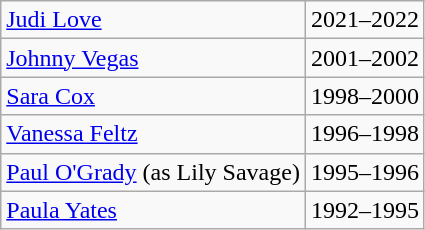<table class="wikitable">
<tr>
<td><a href='#'>Judi Love</a></td>
<td>2021–2022</td>
</tr>
<tr>
<td><a href='#'>Johnny Vegas</a></td>
<td>2001–2002</td>
</tr>
<tr>
<td><a href='#'>Sara Cox</a></td>
<td>1998–2000</td>
</tr>
<tr>
<td><a href='#'>Vanessa Feltz</a></td>
<td>1996–1998</td>
</tr>
<tr>
<td><a href='#'>Paul O'Grady</a> (as Lily Savage)</td>
<td>1995–1996</td>
</tr>
<tr>
<td><a href='#'>Paula Yates</a></td>
<td>1992–1995</td>
</tr>
</table>
